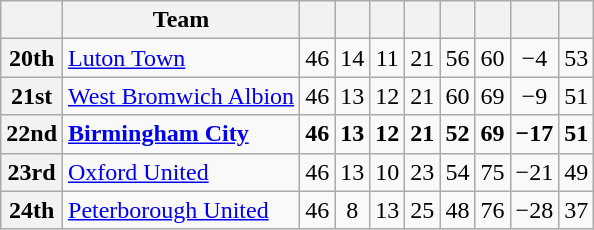<table class="wikitable" style="text-align:center">
<tr>
<th scope="col"></th>
<th scope="col">Team</th>
<th scope="col"></th>
<th scope="col"></th>
<th scope="col"></th>
<th scope="col"></th>
<th scope="col"></th>
<th scope="col"></th>
<th scope="col"></th>
<th scope="col"></th>
</tr>
<tr>
<th scope="row">20th</th>
<td align="left"><a href='#'>Luton Town</a></td>
<td>46</td>
<td>14</td>
<td>11</td>
<td>21</td>
<td>56</td>
<td>60</td>
<td>−4</td>
<td>53</td>
</tr>
<tr>
<th scope="row">21st</th>
<td align="left"><a href='#'>West Bromwich Albion</a></td>
<td>46</td>
<td>13</td>
<td>12</td>
<td>21</td>
<td>60</td>
<td>69</td>
<td>−9</td>
<td>51</td>
</tr>
<tr style="font-weight:bold">
<th scope="row">22nd</th>
<td align="left"><a href='#'>Birmingham City</a></td>
<td>46</td>
<td>13</td>
<td>12</td>
<td>21</td>
<td>52</td>
<td>69</td>
<td>−17</td>
<td>51</td>
</tr>
<tr>
<th scope="row">23rd</th>
<td align="left"><a href='#'>Oxford United</a></td>
<td>46</td>
<td>13</td>
<td>10</td>
<td>23</td>
<td>54</td>
<td>75</td>
<td>−21</td>
<td>49</td>
</tr>
<tr>
<th scope="row">24th</th>
<td align="left"><a href='#'>Peterborough United</a></td>
<td>46</td>
<td>8</td>
<td>13</td>
<td>25</td>
<td>48</td>
<td>76</td>
<td>−28</td>
<td>37</td>
</tr>
</table>
